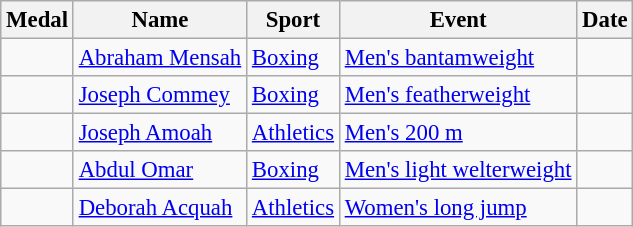<table class="wikitable sortable" style="font-size: 95%;">
<tr>
<th>Medal</th>
<th>Name</th>
<th>Sport</th>
<th>Event</th>
<th>Date</th>
</tr>
<tr>
<td></td>
<td><a href='#'>Abraham Mensah</a></td>
<td><a href='#'>Boxing</a></td>
<td><a href='#'>Men's bantamweight</a></td>
<td></td>
</tr>
<tr>
<td></td>
<td><a href='#'>Joseph Commey</a></td>
<td><a href='#'>Boxing</a></td>
<td><a href='#'>Men's featherweight</a></td>
<td></td>
</tr>
<tr>
<td></td>
<td><a href='#'>Joseph Amoah</a></td>
<td><a href='#'>Athletics</a></td>
<td><a href='#'>Men's 200 m</a></td>
<td></td>
</tr>
<tr>
<td></td>
<td><a href='#'>Abdul Omar</a></td>
<td><a href='#'>Boxing</a></td>
<td><a href='#'>Men's light welterweight</a></td>
<td></td>
</tr>
<tr>
<td></td>
<td><a href='#'>Deborah Acquah</a></td>
<td><a href='#'>Athletics</a></td>
<td><a href='#'>Women's long jump</a></td>
<td></td>
</tr>
</table>
